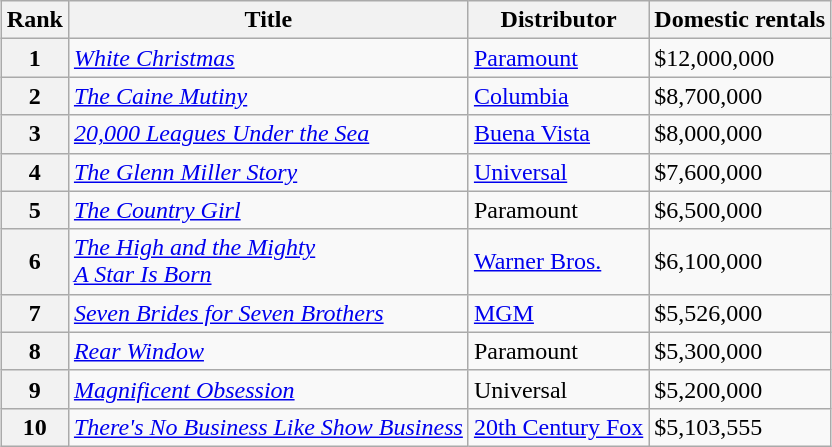<table class="wikitable sortable" style="margin:auto; margin:auto;">
<tr>
<th>Rank</th>
<th>Title</th>
<th>Distributor</th>
<th>Domestic rentals</th>
</tr>
<tr>
<th style="text-align:center;">1</th>
<td><em><a href='#'>White Christmas</a></em></td>
<td><a href='#'>Paramount</a></td>
<td>$12,000,000</td>
</tr>
<tr>
<th style="text-align:center;">2</th>
<td><em><a href='#'>The Caine Mutiny</a></em></td>
<td><a href='#'>Columbia</a></td>
<td>$8,700,000</td>
</tr>
<tr>
<th style="text-align:center;">3</th>
<td><em><a href='#'>20,000 Leagues Under the Sea</a></em></td>
<td><a href='#'>Buena Vista</a></td>
<td>$8,000,000</td>
</tr>
<tr>
<th style="text-align:center;">4</th>
<td><em><a href='#'>The Glenn Miller Story</a></em></td>
<td><a href='#'>Universal</a></td>
<td>$7,600,000</td>
</tr>
<tr>
<th style="text-align:center;">5</th>
<td><em><a href='#'>The Country Girl</a></em></td>
<td>Paramount</td>
<td>$6,500,000</td>
</tr>
<tr>
<th style="text-align:center;">6</th>
<td><em><a href='#'>The High and the Mighty</a></em><br><em><a href='#'>A Star Is Born</a></em></td>
<td><a href='#'>Warner Bros.</a></td>
<td>$6,100,000</td>
</tr>
<tr>
<th style="text-align:center;">7</th>
<td><em><a href='#'>Seven Brides for Seven Brothers</a></em></td>
<td><a href='#'>MGM</a></td>
<td>$5,526,000</td>
</tr>
<tr>
<th style="text-align:center;">8</th>
<td><em><a href='#'>Rear Window</a></em></td>
<td>Paramount</td>
<td>$5,300,000</td>
</tr>
<tr>
<th style="text-align:center;">9</th>
<td><em><a href='#'>Magnificent Obsession</a></em></td>
<td>Universal</td>
<td>$5,200,000</td>
</tr>
<tr>
<th style="text-align:center;">10</th>
<td><em><a href='#'>There's No Business Like Show Business</a></em></td>
<td><a href='#'>20th Century Fox</a></td>
<td>$5,103,555</td>
</tr>
</table>
